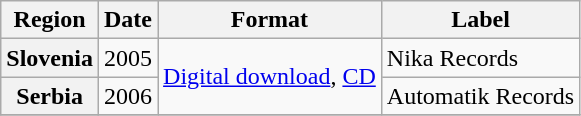<table class="wikitable plainrowheaders">
<tr>
<th scope="col">Region</th>
<th scope="col">Date</th>
<th scope="col">Format</th>
<th scope="col">Label</th>
</tr>
<tr>
<th scope="row">Slovenia</th>
<td>2005</td>
<td rowspan="2"><a href='#'>Digital download</a>, <a href='#'>CD</a></td>
<td>Nika Records</td>
</tr>
<tr>
<th scope="row">Serbia</th>
<td>2006</td>
<td>Automatik Records</td>
</tr>
<tr>
</tr>
</table>
